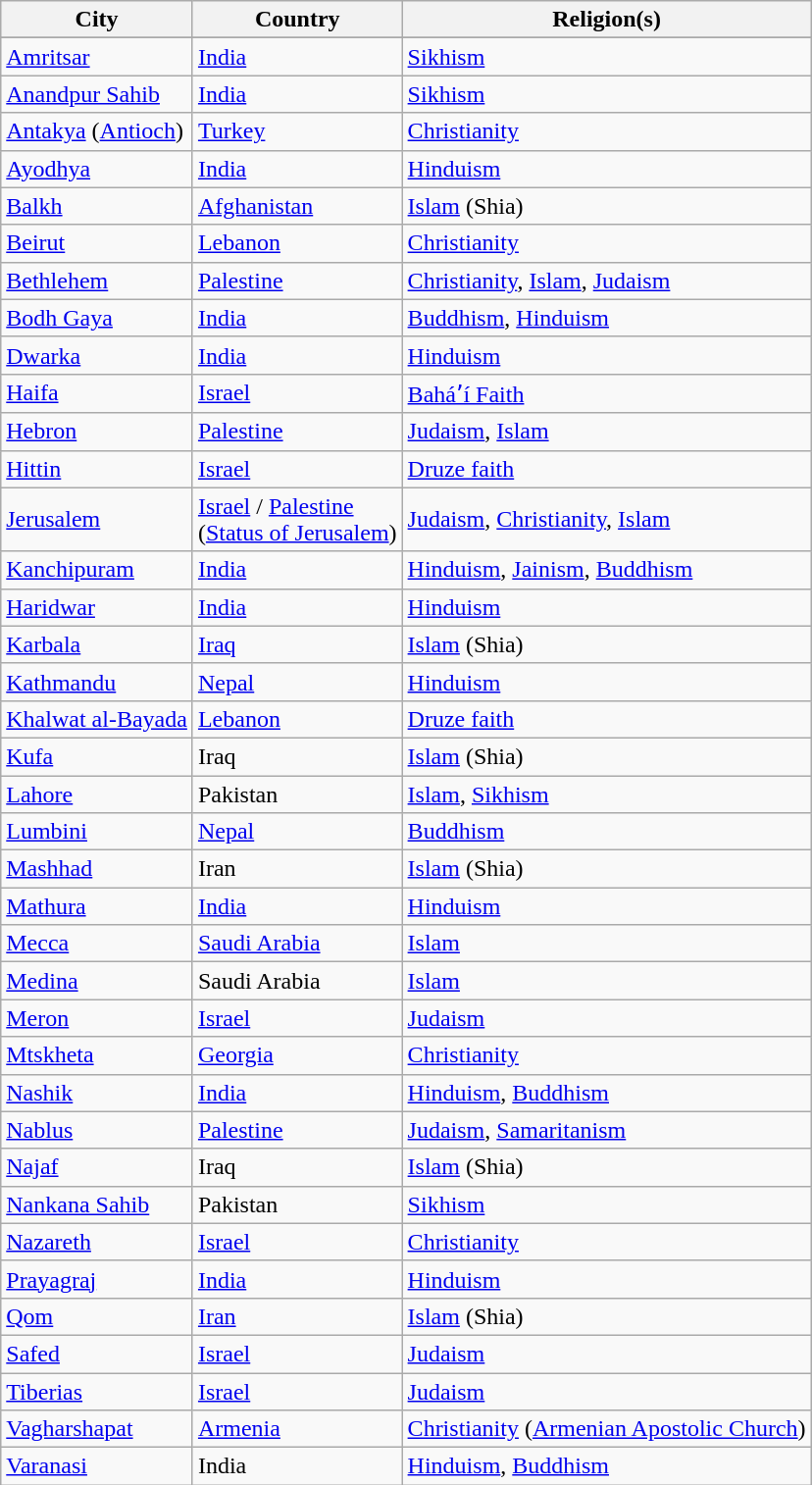<table class="wikitable">
<tr>
<th>City</th>
<th>Country</th>
<th>Religion(s)</th>
</tr>
<tr>
</tr>
<tr>
<td><a href='#'>Amritsar</a></td>
<td> <a href='#'>India</a></td>
<td><a href='#'>Sikhism</a></td>
</tr>
<tr>
<td><a href='#'>Anandpur Sahib</a></td>
<td> <a href='#'>India</a></td>
<td><a href='#'>Sikhism</a></td>
</tr>
<tr>
<td><a href='#'>Antakya</a> (<a href='#'>Antioch</a>)</td>
<td> <a href='#'>Turkey</a></td>
<td><a href='#'>Christianity</a></td>
</tr>
<tr>
<td><a href='#'>Ayodhya</a></td>
<td> <a href='#'>India</a></td>
<td><a href='#'>Hinduism</a></td>
</tr>
<tr>
<td><a href='#'>Balkh</a></td>
<td> <a href='#'>Afghanistan</a></td>
<td><a href='#'>Islam</a> (Shia)</td>
</tr>
<tr>
<td><a href='#'>Beirut</a></td>
<td> <a href='#'>Lebanon</a></td>
<td><a href='#'>Christianity</a></td>
</tr>
<tr>
<td><a href='#'>Bethlehem</a></td>
<td> <a href='#'>Palestine</a></td>
<td><a href='#'>Christianity</a>, <a href='#'>Islam</a>, <a href='#'>Judaism</a></td>
</tr>
<tr>
<td><a href='#'>Bodh Gaya</a></td>
<td> <a href='#'>India</a></td>
<td><a href='#'>Buddhism</a>, <a href='#'>Hinduism</a></td>
</tr>
<tr>
<td><a href='#'>Dwarka</a></td>
<td> <a href='#'>India</a></td>
<td><a href='#'>Hinduism</a></td>
</tr>
<tr>
<td><a href='#'>Haifa</a></td>
<td> <a href='#'>Israel</a></td>
<td><a href='#'>Baháʼí Faith</a></td>
</tr>
<tr>
<td><a href='#'>Hebron</a></td>
<td> <a href='#'>Palestine</a></td>
<td><a href='#'>Judaism</a>, <a href='#'>Islam</a></td>
</tr>
<tr>
<td><a href='#'>Hittin</a></td>
<td> <a href='#'>Israel</a></td>
<td><a href='#'>Druze faith</a></td>
</tr>
<tr>
<td><a href='#'>Jerusalem</a></td>
<td> <a href='#'>Israel</a> /  <a href='#'>Palestine</a><br>(<a href='#'>Status of Jerusalem</a>)</td>
<td><a href='#'>Judaism</a>, <a href='#'>Christianity</a>, <a href='#'>Islam</a></td>
</tr>
<tr>
<td><a href='#'>Kanchipuram</a></td>
<td> <a href='#'>India</a></td>
<td><a href='#'>Hinduism</a>, <a href='#'>Jainism</a>, <a href='#'>Buddhism</a></td>
</tr>
<tr>
<td><a href='#'>Haridwar</a></td>
<td> <a href='#'>India</a></td>
<td><a href='#'>Hinduism</a></td>
</tr>
<tr>
<td><a href='#'>Karbala</a></td>
<td> <a href='#'>Iraq</a></td>
<td><a href='#'>Islam</a> (Shia)</td>
</tr>
<tr>
<td><a href='#'>Kathmandu</a></td>
<td> <a href='#'>Nepal</a></td>
<td><a href='#'>Hinduism</a></td>
</tr>
<tr>
<td><a href='#'>Khalwat al-Bayada</a></td>
<td> <a href='#'>Lebanon</a></td>
<td><a href='#'>Druze faith</a></td>
</tr>
<tr>
<td><a href='#'>Kufa</a></td>
<td> Iraq</td>
<td><a href='#'>Islam</a> (Shia)</td>
</tr>
<tr>
<td><a href='#'>Lahore</a></td>
<td> Pakistan</td>
<td><a href='#'>Islam</a>, <a href='#'>Sikhism</a></td>
</tr>
<tr>
<td><a href='#'>Lumbini</a></td>
<td> <a href='#'>Nepal</a></td>
<td><a href='#'>Buddhism</a></td>
</tr>
<tr>
<td><a href='#'>Mashhad</a></td>
<td> Iran</td>
<td><a href='#'>Islam</a> (Shia)</td>
</tr>
<tr>
<td><a href='#'>Mathura</a></td>
<td> <a href='#'>India</a></td>
<td><a href='#'>Hinduism</a></td>
</tr>
<tr>
<td><a href='#'>Mecca</a></td>
<td> <a href='#'>Saudi Arabia</a></td>
<td><a href='#'>Islam</a></td>
</tr>
<tr>
<td><a href='#'>Medina</a></td>
<td> Saudi Arabia</td>
<td><a href='#'>Islam</a></td>
</tr>
<tr>
<td><a href='#'>Meron</a></td>
<td> <a href='#'>Israel</a></td>
<td><a href='#'>Judaism</a></td>
</tr>
<tr>
<td><a href='#'>Mtskheta</a></td>
<td> <a href='#'>Georgia</a></td>
<td><a href='#'>Christianity</a></td>
</tr>
<tr>
<td><a href='#'>Nashik</a></td>
<td> <a href='#'>India</a></td>
<td><a href='#'>Hinduism</a>, <a href='#'>Buddhism</a></td>
</tr>
<tr>
<td><a href='#'>Nablus</a></td>
<td> <a href='#'>Palestine</a></td>
<td><a href='#'>Judaism</a>, <a href='#'>Samaritanism</a></td>
</tr>
<tr>
<td><a href='#'>Najaf</a></td>
<td> Iraq</td>
<td><a href='#'>Islam</a> (Shia)</td>
</tr>
<tr>
<td><a href='#'>Nankana Sahib</a></td>
<td> Pakistan</td>
<td><a href='#'>Sikhism</a></td>
</tr>
<tr>
<td><a href='#'>Nazareth</a></td>
<td> <a href='#'>Israel</a></td>
<td><a href='#'>Christianity</a></td>
</tr>
<tr>
<td><a href='#'>Prayagraj</a></td>
<td> <a href='#'>India</a></td>
<td><a href='#'>Hinduism</a></td>
</tr>
<tr>
<td><a href='#'>Qom</a></td>
<td> <a href='#'>Iran</a></td>
<td><a href='#'>Islam</a> (Shia)</td>
</tr>
<tr>
<td><a href='#'>Safed</a></td>
<td> <a href='#'>Israel</a></td>
<td><a href='#'>Judaism</a></td>
</tr>
<tr>
<td><a href='#'>Tiberias</a></td>
<td> <a href='#'>Israel</a></td>
<td><a href='#'>Judaism</a></td>
</tr>
<tr>
<td><a href='#'>Vagharshapat</a></td>
<td> <a href='#'>Armenia</a></td>
<td><a href='#'>Christianity</a> (<a href='#'>Armenian Apostolic Church</a>)</td>
</tr>
<tr>
<td><a href='#'>Varanasi</a></td>
<td> India</td>
<td><a href='#'>Hinduism</a>, <a href='#'>Buddhism</a></td>
</tr>
</table>
